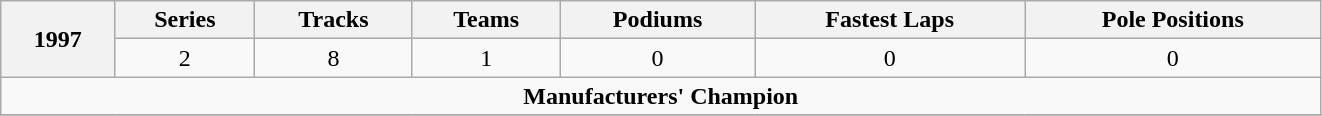<table class="wikitable" width="881px">
<tr>
<th scope="col" rowspan="2">1997</th>
<th scope="col">Series</th>
<th scope="col">Tracks</th>
<th scope="col">Teams</th>
<th scope="col">Podiums</th>
<th scope="col">Fastest Laps</th>
<th scope="col">Pole Positions</th>
</tr>
<tr>
<td style="text-align:center">2</td>
<td style="text-align:center">8</td>
<td style="text-align:center">1</td>
<td style="text-align:center">0</td>
<td style="text-align:center">0</td>
<td style="text-align:center">0</td>
</tr>
<tr>
<td colspan="7" style="text-align:center"><strong>Manufacturers' Champion</strong></td>
</tr>
<tr>
</tr>
</table>
